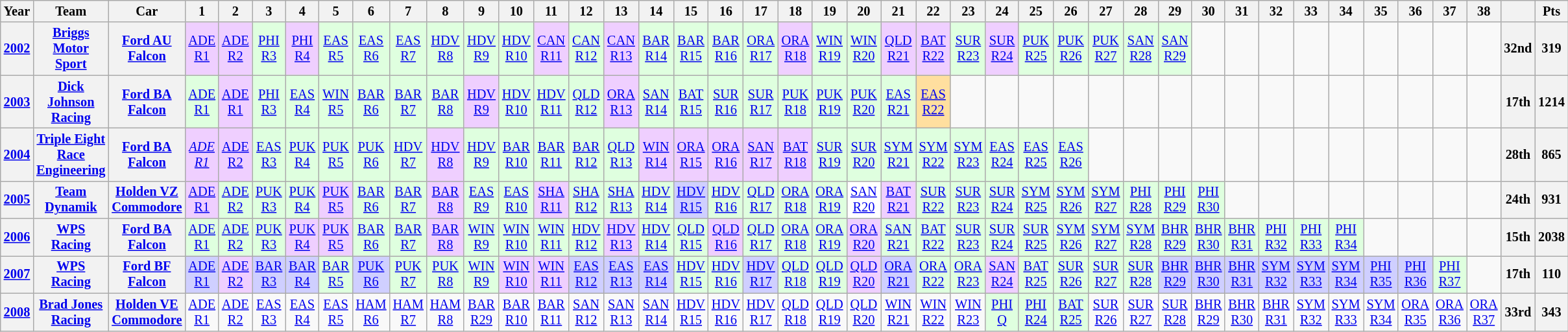<table class="wikitable" style="text-align:center; font-size:85%">
<tr>
<th>Year</th>
<th>Team</th>
<th>Car</th>
<th>1</th>
<th>2</th>
<th>3</th>
<th>4</th>
<th>5</th>
<th>6</th>
<th>7</th>
<th>8</th>
<th>9</th>
<th>10</th>
<th>11</th>
<th>12</th>
<th>13</th>
<th>14</th>
<th>15</th>
<th>16</th>
<th>17</th>
<th>18</th>
<th>19</th>
<th>20</th>
<th>21</th>
<th>22</th>
<th>23</th>
<th>24</th>
<th>25</th>
<th>26</th>
<th>27</th>
<th>28</th>
<th>29</th>
<th>30</th>
<th>31</th>
<th>32</th>
<th>33</th>
<th>34</th>
<th>35</th>
<th>36</th>
<th>37</th>
<th>38</th>
<th></th>
<th>Pts</th>
</tr>
<tr>
<th><a href='#'>2002</a></th>
<th><a href='#'>Briggs Motor Sport</a></th>
<th><a href='#'>Ford AU Falcon</a></th>
<td style="background:#EFCFFF;"><a href='#'>ADE<br>R1</a><br></td>
<td style="background:#EFCFFF;"><a href='#'>ADE<br>R2</a><br></td>
<td style="background:#DFFFDF;"><a href='#'>PHI<br>R3</a><br></td>
<td style="background:#EFCFFF;"><a href='#'>PHI<br>R4</a><br></td>
<td style="background:#DFFFDF;"><a href='#'>EAS<br>R5</a><br></td>
<td style="background:#DFFFDF;"><a href='#'>EAS<br>R6</a><br></td>
<td style="background:#DFFFDF;"><a href='#'>EAS<br>R7</a><br></td>
<td style="background:#DFFFDF;"><a href='#'>HDV<br>R8</a><br></td>
<td style="background:#DFFFDF;"><a href='#'>HDV<br>R9</a><br></td>
<td style="background:#DFFFDF;"><a href='#'>HDV<br>R10</a><br></td>
<td style="background:#EFCFFF;"><a href='#'>CAN<br>R11</a><br></td>
<td style="background:#DFFFDF;"><a href='#'>CAN<br>R12</a><br></td>
<td style="background:#EFCFFF;"><a href='#'>CAN<br>R13</a><br></td>
<td style="background:#DFFFDF;"><a href='#'>BAR<br>R14</a><br></td>
<td style="background:#DFFFDF;"><a href='#'>BAR<br>R15</a><br></td>
<td style="background:#DFFFDF;"><a href='#'>BAR<br>R16</a><br></td>
<td style="background:#DFFFDF;"><a href='#'>ORA<br>R17</a><br></td>
<td style="background:#EFCFFF;"><a href='#'>ORA<br>R18</a><br></td>
<td style="background:#DFFFDF;"><a href='#'>WIN<br>R19</a><br></td>
<td style="background:#DFFFDF;"><a href='#'>WIN<br>R20</a><br></td>
<td style="background:#EFCFFF;"><a href='#'>QLD<br>R21</a><br></td>
<td style="background:#EFCFFF;"><a href='#'>BAT<br>R22</a><br></td>
<td style="background:#DFFFDF;"><a href='#'>SUR<br>R23</a><br></td>
<td style="background:#EFCFFF;"><a href='#'>SUR<br>R24</a><br></td>
<td style="background:#DFFFDF;"><a href='#'>PUK<br>R25</a><br></td>
<td style="background:#DFFFDF;"><a href='#'>PUK<br>R26</a><br></td>
<td style="background:#DFFFDF;"><a href='#'>PUK<br>R27</a><br></td>
<td style="background:#DFFFDF;"><a href='#'>SAN<br>R28</a><br></td>
<td style="background:#DFFFDF;"><a href='#'>SAN<br>R29</a><br></td>
<td></td>
<td></td>
<td></td>
<td></td>
<td></td>
<td></td>
<td></td>
<td></td>
<td></td>
<th>32nd</th>
<th>319</th>
</tr>
<tr>
<th><a href='#'>2003</a></th>
<th><a href='#'>Dick Johnson Racing</a></th>
<th><a href='#'>Ford BA Falcon</a></th>
<td style="background:#DFFFDF;"><a href='#'>ADE<br>R1</a><br></td>
<td style="background:#EFCFFF;"><a href='#'>ADE<br>R1</a><br></td>
<td style="background:#DFFFDF;"><a href='#'>PHI<br>R3</a><br></td>
<td style="background:#DFFFDF;"><a href='#'>EAS<br>R4</a><br></td>
<td style="background:#DFFFDF;"><a href='#'>WIN<br>R5</a><br></td>
<td style="background:#DFFFDF;"><a href='#'>BAR<br>R6</a><br></td>
<td style="background:#DFFFDF;"><a href='#'>BAR<br>R7</a><br></td>
<td style="background:#DFFFDF;"><a href='#'>BAR<br>R8</a><br></td>
<td style="background:#EFCFFF;"><a href='#'>HDV<br>R9</a><br></td>
<td style="background:#DFFFDF;"><a href='#'>HDV<br>R10</a><br></td>
<td style="background:#DFFFDF;"><a href='#'>HDV<br>R11</a><br></td>
<td style="background:#DFFFDF;"><a href='#'>QLD<br>R12</a><br></td>
<td style="background:#EFCFFF;"><a href='#'>ORA<br>R13</a><br></td>
<td style="background:#DFFFDF;"><a href='#'>SAN<br>R14</a><br></td>
<td style="background:#DFFFDF;"><a href='#'>BAT<br>R15</a><br></td>
<td style="background:#DFFFDF;"><a href='#'>SUR<br>R16</a><br></td>
<td style="background:#DFFFDF;"><a href='#'>SUR<br>R17</a><br></td>
<td style="background:#DFFFDF;"><a href='#'>PUK<br>R18</a><br></td>
<td style="background:#DFFFDF;"><a href='#'>PUK<br>R19</a><br></td>
<td style="background:#DFFFDF;"><a href='#'>PUK<br>R20</a><br></td>
<td style="background:#DFFFDF;"><a href='#'>EAS<br>R21</a><br></td>
<td style="background:#FFDF9F;"><a href='#'>EAS<br>R22</a><br></td>
<td></td>
<td></td>
<td></td>
<td></td>
<td></td>
<td></td>
<td></td>
<td></td>
<td></td>
<td></td>
<td></td>
<td></td>
<td></td>
<td></td>
<td></td>
<td></td>
<th>17th</th>
<th>1214</th>
</tr>
<tr>
<th><a href='#'>2004</a></th>
<th><a href='#'>Triple Eight Race Engineering</a></th>
<th><a href='#'>Ford BA Falcon</a></th>
<td style="background:#EFCFFF;"><em><a href='#'>ADE<br>R1</a></em><br></td>
<td style="background:#EFCFFF;"><a href='#'>ADE<br>R2</a><br></td>
<td style="background:#DFFFDF;"><a href='#'>EAS<br>R3</a><br></td>
<td style="background:#DFFFDF;"><a href='#'>PUK<br>R4</a><br></td>
<td style="background:#DFFFDF;"><a href='#'>PUK<br>R5</a><br></td>
<td style="background:#DFFFDF;"><a href='#'>PUK<br>R6</a><br></td>
<td style="background:#DFFFDF;"><a href='#'>HDV<br>R7</a><br></td>
<td style="background:#EFCFFF;"><a href='#'>HDV<br>R8</a><br></td>
<td style="background:#DFFFDF;"><a href='#'>HDV<br>R9</a><br></td>
<td style="background:#DFFFDF;"><a href='#'>BAR<br>R10</a><br></td>
<td style="background:#DFFFDF;"><a href='#'>BAR<br>R11</a><br></td>
<td style="background:#DFFFDF;"><a href='#'>BAR<br>R12</a><br></td>
<td style="background:#DFFFDF;"><a href='#'>QLD<br>R13</a><br></td>
<td style="background:#EFCFFF;"><a href='#'>WIN<br>R14</a><br></td>
<td style="background:#EFCFFF;"><a href='#'>ORA<br>R15</a><br></td>
<td style="background:#EFCFFF;"><a href='#'>ORA<br>R16</a><br></td>
<td style="background:#EFCFFF;"><a href='#'>SAN<br>R17</a><br></td>
<td style="background:#EFCFFF;"><a href='#'>BAT<br>R18</a><br></td>
<td style="background:#DFFFDF;"><a href='#'>SUR<br>R19</a><br></td>
<td style="background:#DFFFDF;"><a href='#'>SUR<br>R20</a><br></td>
<td style="background:#DFFFDF;"><a href='#'>SYM<br>R21</a><br></td>
<td style="background:#DFFFDF;"><a href='#'>SYM<br>R22</a><br></td>
<td style="background:#DFFFDF;"><a href='#'>SYM<br>R23</a><br></td>
<td style="background:#DFFFDF;"><a href='#'>EAS<br>R24</a><br></td>
<td style="background:#DFFFDF;"><a href='#'>EAS<br>R25</a><br></td>
<td style="background:#DFFFDF;"><a href='#'>EAS<br>R26</a><br></td>
<td></td>
<td></td>
<td></td>
<td></td>
<td></td>
<td></td>
<td></td>
<td></td>
<td></td>
<td></td>
<td></td>
<td></td>
<th>28th</th>
<th>865</th>
</tr>
<tr>
<th><a href='#'>2005</a></th>
<th><a href='#'>Team Dynamik</a></th>
<th><a href='#'>Holden VZ Commodore</a></th>
<td style="background:#EFCFFF;"><a href='#'>ADE<br>R1</a><br></td>
<td style="background:#DFFFDF;"><a href='#'>ADE<br>R2</a><br></td>
<td style="background:#DFFFDF;"><a href='#'>PUK<br>R3</a><br></td>
<td style="background:#DFFFDF;"><a href='#'>PUK<br>R4</a><br></td>
<td style="background:#EFCFFF;"><a href='#'>PUK<br>R5</a><br></td>
<td style="background:#DFFFDF;"><a href='#'>BAR<br>R6</a><br></td>
<td style="background:#DFFFDF;"><a href='#'>BAR<br>R7</a><br></td>
<td style="background:#EFCFFF;"><a href='#'>BAR<br>R8</a><br></td>
<td style="background:#DFFFDF;"><a href='#'>EAS<br>R9</a><br></td>
<td style="background:#DFFFDF;"><a href='#'>EAS<br>R10</a><br></td>
<td style="background:#EFCFFF;"><a href='#'>SHA<br>R11</a><br></td>
<td style="background:#DFFFDF;"><a href='#'>SHA<br>R12</a><br></td>
<td style="background:#DFFFDF;"><a href='#'>SHA<br>R13</a><br></td>
<td style="background:#DFFFDF;"><a href='#'>HDV<br>R14</a><br></td>
<td style="background:#cfcfff;"><a href='#'>HDV<br>R15</a><br></td>
<td style="background:#DFFFDF;"><a href='#'>HDV<br>R16</a><br></td>
<td style="background:#DFFFDF;"><a href='#'>QLD<br>R17</a><br></td>
<td style="background:#DFFFDF;"><a href='#'>ORA<br>R18</a><br></td>
<td style="background:#DFFFDF;"><a href='#'>ORA<br>R19</a><br></td>
<td style="background:#FFFFFF;"><a href='#'>SAN<br>R20</a><br></td>
<td style="background:#EFCFFF;"><a href='#'>BAT<br>R21</a><br></td>
<td style="background:#DFFFDF;"><a href='#'>SUR<br>R22</a><br></td>
<td style="background:#DFFFDF;"><a href='#'>SUR<br>R23</a><br></td>
<td style="background:#DFFFDF;"><a href='#'>SUR<br>R24</a><br></td>
<td style="background:#DFFFDF;"><a href='#'>SYM<br>R25</a><br></td>
<td style="background:#DFFFDF;"><a href='#'>SYM<br>R26</a><br></td>
<td style="background:#DFFFDF;"><a href='#'>SYM<br>R27</a><br></td>
<td style="background:#DFFFDF;"><a href='#'>PHI<br>R28</a><br></td>
<td style="background:#DFFFDF;"><a href='#'>PHI<br>R29</a><br></td>
<td style="background:#DFFFDF;"><a href='#'>PHI<br>R30</a><br></td>
<td></td>
<td></td>
<td></td>
<td></td>
<td></td>
<td></td>
<td></td>
<td></td>
<th>24th</th>
<th>931</th>
</tr>
<tr>
<th><a href='#'>2006</a></th>
<th><a href='#'>WPS Racing</a></th>
<th><a href='#'>Ford BA Falcon</a></th>
<td style="background:#DFFFDF;"><a href='#'>ADE<br>R1</a><br></td>
<td style="background:#DFFFDF;"><a href='#'>ADE<br>R2</a><br></td>
<td style="background:#DFFFDF;"><a href='#'>PUK<br>R3</a><br></td>
<td style="background:#EFCFFF;"><a href='#'>PUK<br>R4</a><br></td>
<td style="background:#EFCFFF;"><a href='#'>PUK<br>R5</a><br></td>
<td style="background:#DFFFDF;"><a href='#'>BAR<br>R6</a><br></td>
<td style="background:#DFFFDF;"><a href='#'>BAR<br>R7</a><br></td>
<td style="background:#EFCFFF;"><a href='#'>BAR<br>R8</a><br></td>
<td style="background:#DFFFDF;"><a href='#'>WIN<br>R9</a><br></td>
<td style="background:#DFFFDF;"><a href='#'>WIN<br>R10</a><br></td>
<td style="background:#DFFFDF;"><a href='#'>WIN<br>R11</a><br></td>
<td style="background:#DFFFDF;"><a href='#'>HDV<br>R12</a><br></td>
<td style="background:#EFCFFF;"><a href='#'>HDV<br>R13</a><br></td>
<td style="background:#DFFFDF;"><a href='#'>HDV<br>R14</a><br></td>
<td style="background:#DFFFDF;"><a href='#'>QLD<br>R15</a><br></td>
<td style="background:#EFCFFF;"><a href='#'>QLD<br>R16</a><br></td>
<td style="background:#DFFFDF;"><a href='#'>QLD<br>R17</a><br></td>
<td style="background:#DFFFDF;"><a href='#'>ORA<br>R18</a><br></td>
<td style="background:#DFFFDF;"><a href='#'>ORA<br>R19</a><br></td>
<td style="background:#EFCFFF;"><a href='#'>ORA<br>R20</a><br></td>
<td style="background:#DFFFDF;"><a href='#'>SAN<br>R21</a><br></td>
<td style="background:#DFFFDF;"><a href='#'>BAT<br>R22</a><br></td>
<td style="background:#DFFFDF;"><a href='#'>SUR<br>R23</a><br></td>
<td style="background:#DFFFDF;"><a href='#'>SUR<br>R24</a><br></td>
<td style="background:#DFFFDF;"><a href='#'>SUR<br>R25</a><br></td>
<td style="background:#DFFFDF;"><a href='#'>SYM<br>R26</a><br></td>
<td style="background:#DFFFDF;"><a href='#'>SYM<br>R27</a><br></td>
<td style="background:#DFFFDF;"><a href='#'>SYM<br>R28</a><br></td>
<td style="background:#DFFFDF;"><a href='#'>BHR<br>R29</a><br></td>
<td style="background:#DFFFDF;"><a href='#'>BHR<br>R30</a><br></td>
<td style="background:#DFFFDF;"><a href='#'>BHR<br>R31</a><br></td>
<td style="background:#DFFFDF;"><a href='#'>PHI<br>R32</a><br></td>
<td style="background:#DFFFDF;"><a href='#'>PHI<br>R33</a><br></td>
<td style="background:#DFFFDF;"><a href='#'>PHI<br>R34</a><br></td>
<td></td>
<td></td>
<td></td>
<td></td>
<th>15th</th>
<th>2038</th>
</tr>
<tr>
<th><a href='#'>2007</a></th>
<th><a href='#'>WPS Racing</a></th>
<th><a href='#'>Ford BF Falcon</a></th>
<td style="background:#cfcfff;"><a href='#'>ADE<br>R1</a><br></td>
<td style="background:#EFCFFF;"><a href='#'>ADE<br>R2</a><br></td>
<td style="background:#cfcfff;"><a href='#'>BAR<br>R3</a><br></td>
<td style="background:#cfcfff;"><a href='#'>BAR<br>R4</a><br></td>
<td style="background:#DFFFDF;"><a href='#'>BAR<br>R5</a><br></td>
<td style="background:#cfcfff;"><a href='#'>PUK<br>R6</a><br></td>
<td style="background:#DFFFDF;"><a href='#'>PUK<br>R7</a><br></td>
<td style="background:#DFFFDF;"><a href='#'>PUK<br>R8</a><br></td>
<td style="background:#DFFFDF;"><a href='#'>WIN<br>R9</a><br></td>
<td style="background:#EFCFFF;"><a href='#'>WIN<br>R10</a><br></td>
<td style="background:#EFCFFF;"><a href='#'>WIN<br>R11</a><br></td>
<td style="background:#cfcfff;"><a href='#'>EAS<br>R12</a><br></td>
<td style="background:#cfcfff;"><a href='#'>EAS<br>R13</a><br></td>
<td style="background:#cfcfff;"><a href='#'>EAS<br>R14</a><br></td>
<td style="background:#DFFFDF;"><a href='#'>HDV<br>R15</a><br></td>
<td style="background:#DFFFDF;"><a href='#'>HDV<br>R16</a><br></td>
<td style="background:#cfcfff;"><a href='#'>HDV<br>R17</a><br></td>
<td style="background:#DFFFDF;"><a href='#'>QLD<br>R18</a><br></td>
<td style="background:#DFFFDF;"><a href='#'>QLD<br>R19</a><br></td>
<td style="background:#EFCFFF;"><a href='#'>QLD<br>R20</a><br></td>
<td style="background:#cfcfff;"><a href='#'>ORA<br>R21</a><br></td>
<td style="background:#DFFFDF;"><a href='#'>ORA<br>R22</a><br></td>
<td style="background:#DFFFDF;"><a href='#'>ORA<br>R23</a><br></td>
<td style="background:#EFCFFF;"><a href='#'>SAN<br>R24</a><br></td>
<td style="background:#DFFFDF;"><a href='#'>BAT<br>R25</a><br></td>
<td style="background:#DFFFDF;"><a href='#'>SUR<br>R26</a><br></td>
<td style="background:#DFFFDF;"><a href='#'>SUR<br>R27</a><br></td>
<td style="background:#DFFFDF;"><a href='#'>SUR<br>R28</a><br></td>
<td style="background:#cfcfff;"><a href='#'>BHR<br>R29</a><br></td>
<td style="background:#cfcfff;"><a href='#'>BHR<br>R30</a><br></td>
<td style="background:#cfcfff;"><a href='#'>BHR<br>R31</a><br></td>
<td style="background:#cfcfff;"><a href='#'>SYM<br>R32</a><br></td>
<td style="background:#cfcfff;"><a href='#'>SYM<br>R33</a><br></td>
<td style="background:#cfcfff;"><a href='#'>SYM<br>R34</a><br></td>
<td style="background:#cfcfff;"><a href='#'>PHI<br>R35</a><br></td>
<td style="background:#cfcfff;"><a href='#'>PHI<br>R36</a><br></td>
<td style="background:#DFFFDF;"><a href='#'>PHI<br>R37</a><br></td>
<td></td>
<th>17th</th>
<th>110</th>
</tr>
<tr>
<th><a href='#'>2008</a></th>
<th><a href='#'>Brad Jones Racing</a></th>
<th><a href='#'>Holden VE Commodore</a></th>
<td><a href='#'>ADE<br>R1</a></td>
<td><a href='#'>ADE<br>R2</a></td>
<td><a href='#'>EAS<br>R3</a></td>
<td><a href='#'>EAS<br>R4</a></td>
<td><a href='#'>EAS<br>R5</a></td>
<td><a href='#'>HAM<br>R6</a></td>
<td><a href='#'>HAM<br>R7</a></td>
<td><a href='#'>HAM<br>R8</a></td>
<td><a href='#'>BAR<br>R29</a></td>
<td><a href='#'>BAR<br>R10</a></td>
<td><a href='#'>BAR<br>R11</a></td>
<td><a href='#'>SAN<br>R12</a></td>
<td><a href='#'>SAN<br>R13</a></td>
<td><a href='#'>SAN<br>R14</a></td>
<td><a href='#'>HDV<br>R15</a></td>
<td><a href='#'>HDV<br>R16</a></td>
<td><a href='#'>HDV<br>R17</a></td>
<td><a href='#'>QLD<br>R18</a></td>
<td><a href='#'>QLD<br>R19</a></td>
<td><a href='#'>QLD<br>R20</a></td>
<td><a href='#'>WIN<br>R21</a></td>
<td><a href='#'>WIN<br>R22</a></td>
<td><a href='#'>WIN<br>R23</a></td>
<td style="background:#DFFFDF;"><a href='#'>PHI<br>Q</a><br></td>
<td style="background:#DFFFDF;"><a href='#'>PHI<br>R24</a><br></td>
<td style="background:#DFFFDF;"><a href='#'>BAT<br>R25</a><br></td>
<td><a href='#'>SUR<br>R26</a></td>
<td><a href='#'>SUR<br>R27</a></td>
<td><a href='#'>SUR<br>R28</a></td>
<td><a href='#'>BHR<br>R29</a></td>
<td><a href='#'>BHR<br>R30</a></td>
<td><a href='#'>BHR<br>R31</a></td>
<td><a href='#'>SYM<br>R32</a></td>
<td><a href='#'>SYM<br>R33</a></td>
<td><a href='#'>SYM<br>R34</a></td>
<td><a href='#'>ORA<br>R35</a></td>
<td><a href='#'>ORA<br>R36</a></td>
<td><a href='#'>ORA<br>R37</a></td>
<th>33rd</th>
<th>343</th>
</tr>
</table>
